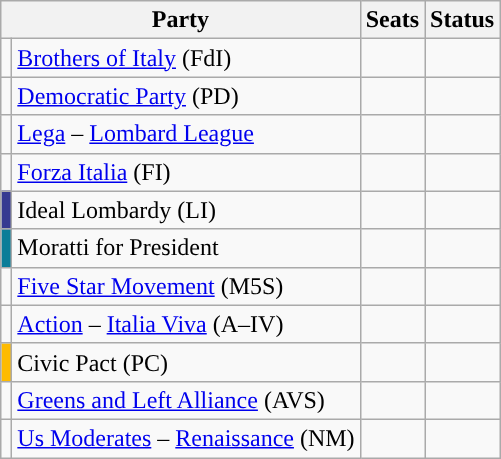<table class=wikitable>
<tr>
<th colspan=2>Party</th>
<th>Seats</th>
<th>Status</th>
</tr>
<tr>
<td style="color:inherit;background:"></td>
<td><a href='#'>Brothers of Italy</a> (FdI)</td>
<td></td>
<td></td>
</tr>
<tr>
<td style="color:inherit;background:"></td>
<td><a href='#'>Democratic Party</a> (PD)</td>
<td></td>
<td></td>
</tr>
<tr>
<td style="color:inherit;background:"></td>
<td><a href='#'>Lega</a> – <a href='#'>Lombard League</a></td>
<td></td>
<td></td>
</tr>
<tr>
<td style="color:inherit;background:"></td>
<td><a href='#'>Forza Italia</a> (FI)</td>
<td></td>
<td></td>
</tr>
<tr>
<td style="color:inherit;background:#363A91"></td>
<td>Ideal Lombardy (LI)</td>
<td></td>
<td></td>
</tr>
<tr>
<td style="color:inherit;background:#0A7D98"></td>
<td>Moratti for President</td>
<td></td>
<td></td>
</tr>
<tr>
<td style="color:inherit;background:"></td>
<td><a href='#'>Five Star Movement</a> (M5S)</td>
<td></td>
<td></td>
</tr>
<tr>
<td style="color:inherit;background:"></td>
<td><a href='#'>Action</a> – <a href='#'>Italia Viva</a> (A–IV)</td>
<td></td>
<td></td>
</tr>
<tr>
<td style="color:inherit;background:#FEBB00"></td>
<td>Civic Pact (PC)</td>
<td></td>
<td></td>
</tr>
<tr>
<td style="color:inherit;background:"></td>
<td><a href='#'>Greens and Left Alliance</a> (AVS)</td>
<td></td>
<td></td>
</tr>
<tr>
<td style="color:inherit;background:"></td>
<td><a href='#'>Us Moderates</a> – <a href='#'>Renaissance</a> (NM)</td>
<td></td>
<td></td>
</tr>
</table>
